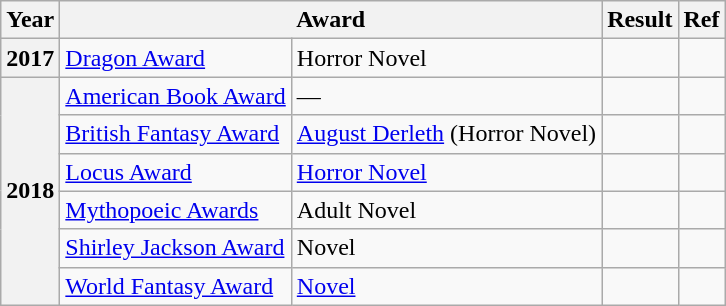<table class="wikitable sortable">
<tr>
<th>Year</th>
<th colspan="2">Award</th>
<th>Result</th>
<th>Ref</th>
</tr>
<tr>
<th>2017</th>
<td><a href='#'>Dragon Award</a></td>
<td>Horror Novel</td>
<td></td>
<td></td>
</tr>
<tr>
<th rowspan="6">2018</th>
<td><a href='#'>American Book Award</a></td>
<td>—</td>
<td></td>
<td></td>
</tr>
<tr>
<td><a href='#'>British Fantasy Award</a></td>
<td><a href='#'>August Derleth</a> (Horror Novel)</td>
<td></td>
<td></td>
</tr>
<tr>
<td><a href='#'>Locus Award</a></td>
<td><a href='#'>Horror Novel</a></td>
<td></td>
<td></td>
</tr>
<tr>
<td><a href='#'>Mythopoeic Awards</a></td>
<td>Adult Novel</td>
<td></td>
<td></td>
</tr>
<tr>
<td><a href='#'>Shirley Jackson Award</a></td>
<td>Novel</td>
<td></td>
<td></td>
</tr>
<tr>
<td><a href='#'>World Fantasy Award</a></td>
<td><a href='#'>Novel</a></td>
<td></td>
<td></td>
</tr>
</table>
